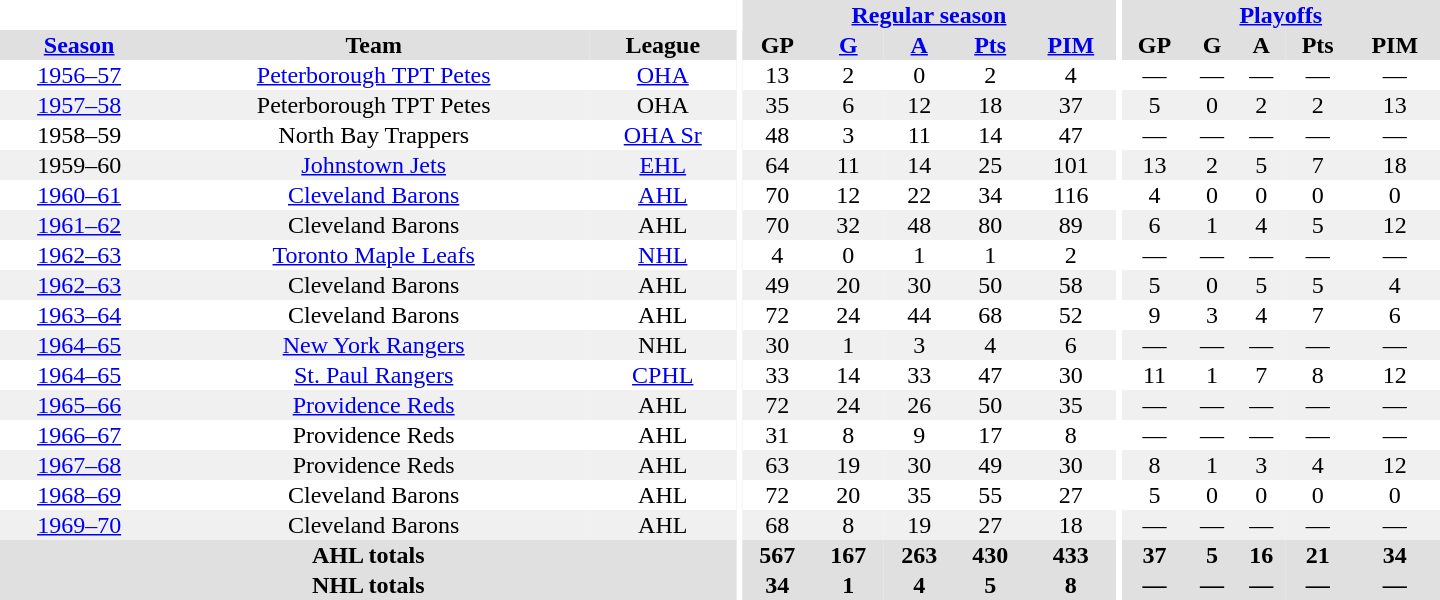<table border="0" cellpadding="1" cellspacing="0" style="text-align:center; width:60em">
<tr bgcolor="#e0e0e0">
<th colspan="3" bgcolor="#ffffff"></th>
<th rowspan="100" bgcolor="#ffffff"></th>
<th colspan="5"><a href='#'>Regular season</a></th>
<th rowspan="100" bgcolor="#ffffff"></th>
<th colspan="5"><a href='#'>Playoffs</a></th>
</tr>
<tr bgcolor="#e0e0e0">
<th><a href='#'>Season</a></th>
<th>Team</th>
<th>League</th>
<th>GP</th>
<th><a href='#'>G</a></th>
<th><a href='#'>A</a></th>
<th><a href='#'>Pts</a></th>
<th><a href='#'>PIM</a></th>
<th>GP</th>
<th>G</th>
<th>A</th>
<th>Pts</th>
<th>PIM</th>
</tr>
<tr>
<td><a href='#'>1956–57</a></td>
<td><a href='#'>Peterborough TPT Petes</a></td>
<td><a href='#'>OHA</a></td>
<td>13</td>
<td>2</td>
<td>0</td>
<td>2</td>
<td>4</td>
<td>—</td>
<td>—</td>
<td>—</td>
<td>—</td>
<td>—</td>
</tr>
<tr bgcolor="#f0f0f0">
<td><a href='#'>1957–58</a></td>
<td>Peterborough TPT Petes</td>
<td>OHA</td>
<td>35</td>
<td>6</td>
<td>12</td>
<td>18</td>
<td>37</td>
<td>5</td>
<td>0</td>
<td>2</td>
<td>2</td>
<td>13</td>
</tr>
<tr>
<td>1958–59</td>
<td>North Bay Trappers</td>
<td><a href='#'>OHA Sr</a></td>
<td>48</td>
<td>3</td>
<td>11</td>
<td>14</td>
<td>47</td>
<td>—</td>
<td>—</td>
<td>—</td>
<td>—</td>
<td>—</td>
</tr>
<tr bgcolor="#f0f0f0">
<td>1959–60</td>
<td><a href='#'>Johnstown Jets</a></td>
<td><a href='#'>EHL</a></td>
<td>64</td>
<td>11</td>
<td>14</td>
<td>25</td>
<td>101</td>
<td>13</td>
<td>2</td>
<td>5</td>
<td>7</td>
<td>18</td>
</tr>
<tr>
<td><a href='#'>1960–61</a></td>
<td><a href='#'>Cleveland Barons</a></td>
<td><a href='#'>AHL</a></td>
<td>70</td>
<td>12</td>
<td>22</td>
<td>34</td>
<td>116</td>
<td>4</td>
<td>0</td>
<td>0</td>
<td>0</td>
<td>0</td>
</tr>
<tr bgcolor="#f0f0f0">
<td><a href='#'>1961–62</a></td>
<td>Cleveland Barons</td>
<td>AHL</td>
<td>70</td>
<td>32</td>
<td>48</td>
<td>80</td>
<td>89</td>
<td>6</td>
<td>1</td>
<td>4</td>
<td>5</td>
<td>12</td>
</tr>
<tr>
<td><a href='#'>1962–63</a></td>
<td><a href='#'>Toronto Maple Leafs</a></td>
<td><a href='#'>NHL</a></td>
<td>4</td>
<td>0</td>
<td>1</td>
<td>1</td>
<td>2</td>
<td>—</td>
<td>—</td>
<td>—</td>
<td>—</td>
<td>—</td>
</tr>
<tr bgcolor="#f0f0f0">
<td><a href='#'>1962–63</a></td>
<td>Cleveland Barons</td>
<td>AHL</td>
<td>49</td>
<td>20</td>
<td>30</td>
<td>50</td>
<td>58</td>
<td>5</td>
<td>0</td>
<td>5</td>
<td>5</td>
<td>4</td>
</tr>
<tr>
<td><a href='#'>1963–64</a></td>
<td>Cleveland Barons</td>
<td>AHL</td>
<td>72</td>
<td>24</td>
<td>44</td>
<td>68</td>
<td>52</td>
<td>9</td>
<td>3</td>
<td>4</td>
<td>7</td>
<td>6</td>
</tr>
<tr bgcolor="#f0f0f0">
<td><a href='#'>1964–65</a></td>
<td><a href='#'>New York Rangers</a></td>
<td>NHL</td>
<td>30</td>
<td>1</td>
<td>3</td>
<td>4</td>
<td>6</td>
<td>—</td>
<td>—</td>
<td>—</td>
<td>—</td>
<td>—</td>
</tr>
<tr>
<td><a href='#'>1964–65</a></td>
<td><a href='#'>St. Paul Rangers</a></td>
<td><a href='#'>CPHL</a></td>
<td>33</td>
<td>14</td>
<td>33</td>
<td>47</td>
<td>30</td>
<td>11</td>
<td>1</td>
<td>7</td>
<td>8</td>
<td>12</td>
</tr>
<tr bgcolor="#f0f0f0">
<td><a href='#'>1965–66</a></td>
<td><a href='#'>Providence Reds</a></td>
<td>AHL</td>
<td>72</td>
<td>24</td>
<td>26</td>
<td>50</td>
<td>35</td>
<td>—</td>
<td>—</td>
<td>—</td>
<td>—</td>
<td>—</td>
</tr>
<tr>
<td><a href='#'>1966–67</a></td>
<td>Providence Reds</td>
<td>AHL</td>
<td>31</td>
<td>8</td>
<td>9</td>
<td>17</td>
<td>8</td>
<td>—</td>
<td>—</td>
<td>—</td>
<td>—</td>
<td>—</td>
</tr>
<tr bgcolor="#f0f0f0">
<td><a href='#'>1967–68</a></td>
<td>Providence Reds</td>
<td>AHL</td>
<td>63</td>
<td>19</td>
<td>30</td>
<td>49</td>
<td>30</td>
<td>8</td>
<td>1</td>
<td>3</td>
<td>4</td>
<td>12</td>
</tr>
<tr>
<td><a href='#'>1968–69</a></td>
<td>Cleveland Barons</td>
<td>AHL</td>
<td>72</td>
<td>20</td>
<td>35</td>
<td>55</td>
<td>27</td>
<td>5</td>
<td>0</td>
<td>0</td>
<td>0</td>
<td>0</td>
</tr>
<tr bgcolor="#f0f0f0">
<td><a href='#'>1969–70</a></td>
<td>Cleveland Barons</td>
<td>AHL</td>
<td>68</td>
<td>8</td>
<td>19</td>
<td>27</td>
<td>18</td>
<td>—</td>
<td>—</td>
<td>—</td>
<td>—</td>
<td>—</td>
</tr>
<tr bgcolor="#e0e0e0">
<th colspan="3">AHL totals</th>
<th>567</th>
<th>167</th>
<th>263</th>
<th>430</th>
<th>433</th>
<th>37</th>
<th>5</th>
<th>16</th>
<th>21</th>
<th>34</th>
</tr>
<tr bgcolor="#e0e0e0">
<th colspan="3">NHL totals</th>
<th>34</th>
<th>1</th>
<th>4</th>
<th>5</th>
<th>8</th>
<th>—</th>
<th>—</th>
<th>—</th>
<th>—</th>
<th>—</th>
</tr>
</table>
